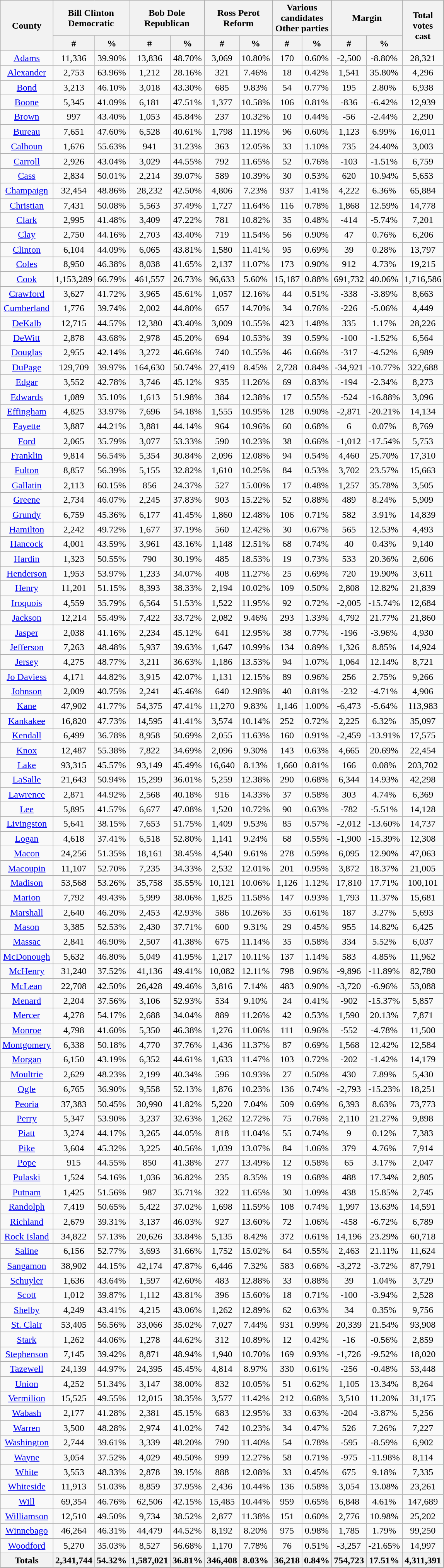<table width="60%"  class="wikitable sortable" style="text-align:center">
<tr>
<th style="text-align:center;" rowspan="2">County</th>
<th style="text-align:center;" colspan="2">Bill Clinton<br>Democratic</th>
<th style="text-align:center;" colspan="2">Bob Dole<br>Republican</th>
<th style="text-align:center;" colspan="2">Ross Perot<br>Reform</th>
<th style="text-align:center;" colspan="2">Various candidates<br>Other parties</th>
<th style="text-align:center;" colspan="2">Margin</th>
<th style="text-align:center;" rowspan="2">Total votes cast</th>
</tr>
<tr>
<th style="text-align:center;" data-sort-type="number">#</th>
<th style="text-align:center;" data-sort-type="number">%</th>
<th style="text-align:center;" data-sort-type="number">#</th>
<th style="text-align:center;" data-sort-type="number">%</th>
<th style="text-align:center;" data-sort-type="number">#</th>
<th style="text-align:center;" data-sort-type="number">%</th>
<th style="text-align:center;" data-sort-type="number">#</th>
<th style="text-align:center;" data-sort-type="number">%</th>
<th style="text-align:center;" data-sort-type="number">#</th>
<th style="text-align:center;" data-sort-type="number">%</th>
</tr>
<tr style="text-align:center;">
<td><a href='#'>Adams</a></td>
<td>11,336</td>
<td>39.90%</td>
<td>13,836</td>
<td>48.70%</td>
<td>3,069</td>
<td>10.80%</td>
<td>170</td>
<td>0.60%</td>
<td>-2,500</td>
<td>-8.80%</td>
<td>28,321</td>
</tr>
<tr style="text-align:center;">
<td><a href='#'>Alexander</a></td>
<td>2,753</td>
<td>63.96%</td>
<td>1,212</td>
<td>28.16%</td>
<td>321</td>
<td>7.46%</td>
<td>18</td>
<td>0.42%</td>
<td>1,541</td>
<td>35.80%</td>
<td>4,296</td>
</tr>
<tr style="text-align:center;">
<td><a href='#'>Bond</a></td>
<td>3,213</td>
<td>46.10%</td>
<td>3,018</td>
<td>43.30%</td>
<td>685</td>
<td>9.83%</td>
<td>54</td>
<td>0.77%</td>
<td>195</td>
<td>2.80%</td>
<td>6,938</td>
</tr>
<tr style="text-align:center;">
<td><a href='#'>Boone</a></td>
<td>5,345</td>
<td>41.09%</td>
<td>6,181</td>
<td>47.51%</td>
<td>1,377</td>
<td>10.58%</td>
<td>106</td>
<td>0.81%</td>
<td>-836</td>
<td>-6.42%</td>
<td>12,939</td>
</tr>
<tr style="text-align:center;">
<td><a href='#'>Brown</a></td>
<td>997</td>
<td>43.40%</td>
<td>1,053</td>
<td>45.84%</td>
<td>237</td>
<td>10.32%</td>
<td>10</td>
<td>0.44%</td>
<td>-56</td>
<td>-2.44%</td>
<td>2,290</td>
</tr>
<tr style="text-align:center;">
<td><a href='#'>Bureau</a></td>
<td>7,651</td>
<td>47.60%</td>
<td>6,528</td>
<td>40.61%</td>
<td>1,798</td>
<td>11.19%</td>
<td>96</td>
<td>0.60%</td>
<td>1,123</td>
<td>6.99%</td>
<td>16,011</td>
</tr>
<tr style="text-align:center;">
<td><a href='#'>Calhoun</a></td>
<td>1,676</td>
<td>55.63%</td>
<td>941</td>
<td>31.23%</td>
<td>363</td>
<td>12.05%</td>
<td>33</td>
<td>1.10%</td>
<td>735</td>
<td>24.40%</td>
<td>3,003</td>
</tr>
<tr style="text-align:center;">
<td><a href='#'>Carroll</a></td>
<td>2,926</td>
<td>43.04%</td>
<td>3,029</td>
<td>44.55%</td>
<td>792</td>
<td>11.65%</td>
<td>52</td>
<td>0.76%</td>
<td>-103</td>
<td>-1.51%</td>
<td>6,759</td>
</tr>
<tr style="text-align:center;">
<td><a href='#'>Cass</a></td>
<td>2,834</td>
<td>50.01%</td>
<td>2,214</td>
<td>39.07%</td>
<td>589</td>
<td>10.39%</td>
<td>30</td>
<td>0.53%</td>
<td>620</td>
<td>10.94%</td>
<td>5,653</td>
</tr>
<tr style="text-align:center;">
<td><a href='#'>Champaign</a></td>
<td>32,454</td>
<td>48.86%</td>
<td>28,232</td>
<td>42.50%</td>
<td>4,806</td>
<td>7.23%</td>
<td>937</td>
<td>1.41%</td>
<td>4,222</td>
<td>6.36%</td>
<td>65,884</td>
</tr>
<tr style="text-align:center;">
<td><a href='#'>Christian</a></td>
<td>7,431</td>
<td>50.08%</td>
<td>5,563</td>
<td>37.49%</td>
<td>1,727</td>
<td>11.64%</td>
<td>116</td>
<td>0.78%</td>
<td>1,868</td>
<td>12.59%</td>
<td>14,778</td>
</tr>
<tr style="text-align:center;">
<td><a href='#'>Clark</a></td>
<td>2,995</td>
<td>41.48%</td>
<td>3,409</td>
<td>47.22%</td>
<td>781</td>
<td>10.82%</td>
<td>35</td>
<td>0.48%</td>
<td>-414</td>
<td>-5.74%</td>
<td>7,201</td>
</tr>
<tr style="text-align:center;">
<td><a href='#'>Clay</a></td>
<td>2,750</td>
<td>44.16%</td>
<td>2,703</td>
<td>43.40%</td>
<td>719</td>
<td>11.54%</td>
<td>56</td>
<td>0.90%</td>
<td>47</td>
<td>0.76%</td>
<td>6,206</td>
</tr>
<tr style="text-align:center;">
<td><a href='#'>Clinton</a></td>
<td>6,104</td>
<td>44.09%</td>
<td>6,065</td>
<td>43.81%</td>
<td>1,580</td>
<td>11.41%</td>
<td>95</td>
<td>0.69%</td>
<td>39</td>
<td>0.28%</td>
<td>13,797</td>
</tr>
<tr style="text-align:center;">
<td><a href='#'>Coles</a></td>
<td>8,950</td>
<td>46.38%</td>
<td>8,038</td>
<td>41.65%</td>
<td>2,137</td>
<td>11.07%</td>
<td>173</td>
<td>0.90%</td>
<td>912</td>
<td>4.73%</td>
<td>19,215</td>
</tr>
<tr style="text-align:center;">
<td><a href='#'>Cook</a></td>
<td>1,153,289</td>
<td>66.79%</td>
<td>461,557</td>
<td>26.73%</td>
<td>96,633</td>
<td>5.60%</td>
<td>15,187</td>
<td>0.88%</td>
<td>691,732</td>
<td>40.06%</td>
<td>1,716,586</td>
</tr>
<tr style="text-align:center;">
<td><a href='#'>Crawford</a></td>
<td>3,627</td>
<td>41.72%</td>
<td>3,965</td>
<td>45.61%</td>
<td>1,057</td>
<td>12.16%</td>
<td>44</td>
<td>0.51%</td>
<td>-338</td>
<td>-3.89%</td>
<td>8,663</td>
</tr>
<tr style="text-align:center;">
<td><a href='#'>Cumberland</a></td>
<td>1,776</td>
<td>39.74%</td>
<td>2,002</td>
<td>44.80%</td>
<td>657</td>
<td>14.70%</td>
<td>34</td>
<td>0.76%</td>
<td>-226</td>
<td>-5.06%</td>
<td>4,449</td>
</tr>
<tr style="text-align:center;">
<td><a href='#'>DeKalb</a></td>
<td>12,715</td>
<td>44.57%</td>
<td>12,380</td>
<td>43.40%</td>
<td>3,009</td>
<td>10.55%</td>
<td>423</td>
<td>1.48%</td>
<td>335</td>
<td>1.17%</td>
<td>28,226</td>
</tr>
<tr style="text-align:center;">
<td><a href='#'>DeWitt</a></td>
<td>2,878</td>
<td>43.68%</td>
<td>2,978</td>
<td>45.20%</td>
<td>694</td>
<td>10.53%</td>
<td>39</td>
<td>0.59%</td>
<td>-100</td>
<td>-1.52%</td>
<td>6,564</td>
</tr>
<tr style="text-align:center;">
<td><a href='#'>Douglas</a></td>
<td>2,955</td>
<td>42.14%</td>
<td>3,272</td>
<td>46.66%</td>
<td>740</td>
<td>10.55%</td>
<td>46</td>
<td>0.66%</td>
<td>-317</td>
<td>-4.52%</td>
<td>6,989</td>
</tr>
<tr style="text-align:center;">
<td><a href='#'>DuPage</a></td>
<td>129,709</td>
<td>39.97%</td>
<td>164,630</td>
<td>50.74%</td>
<td>27,419</td>
<td>8.45%</td>
<td>2,728</td>
<td>0.84%</td>
<td>-34,921</td>
<td>-10.77%</td>
<td>322,688</td>
</tr>
<tr style="text-align:center;">
<td><a href='#'>Edgar</a></td>
<td>3,552</td>
<td>42.78%</td>
<td>3,746</td>
<td>45.12%</td>
<td>935</td>
<td>11.26%</td>
<td>69</td>
<td>0.83%</td>
<td>-194</td>
<td>-2.34%</td>
<td>8,273</td>
</tr>
<tr style="text-align:center;">
<td><a href='#'>Edwards</a></td>
<td>1,089</td>
<td>35.10%</td>
<td>1,613</td>
<td>51.98%</td>
<td>384</td>
<td>12.38%</td>
<td>17</td>
<td>0.55%</td>
<td>-524</td>
<td>-16.88%</td>
<td>3,096</td>
</tr>
<tr style="text-align:center;">
<td><a href='#'>Effingham</a></td>
<td>4,825</td>
<td>33.97%</td>
<td>7,696</td>
<td>54.18%</td>
<td>1,555</td>
<td>10.95%</td>
<td>128</td>
<td>0.90%</td>
<td>-2,871</td>
<td>-20.21%</td>
<td>14,134</td>
</tr>
<tr style="text-align:center;">
<td><a href='#'>Fayette</a></td>
<td>3,887</td>
<td>44.21%</td>
<td>3,881</td>
<td>44.14%</td>
<td>964</td>
<td>10.96%</td>
<td>60</td>
<td>0.68%</td>
<td>6</td>
<td>0.07%</td>
<td>8,769</td>
</tr>
<tr style="text-align:center;">
<td><a href='#'>Ford</a></td>
<td>2,065</td>
<td>35.79%</td>
<td>3,077</td>
<td>53.33%</td>
<td>590</td>
<td>10.23%</td>
<td>38</td>
<td>0.66%</td>
<td>-1,012</td>
<td>-17.54%</td>
<td>5,753</td>
</tr>
<tr style="text-align:center;">
<td><a href='#'>Franklin</a></td>
<td>9,814</td>
<td>56.54%</td>
<td>5,354</td>
<td>30.84%</td>
<td>2,096</td>
<td>12.08%</td>
<td>94</td>
<td>0.54%</td>
<td>4,460</td>
<td>25.70%</td>
<td>17,310</td>
</tr>
<tr style="text-align:center;">
<td><a href='#'>Fulton</a></td>
<td>8,857</td>
<td>56.39%</td>
<td>5,155</td>
<td>32.82%</td>
<td>1,610</td>
<td>10.25%</td>
<td>84</td>
<td>0.53%</td>
<td>3,702</td>
<td>23.57%</td>
<td>15,663</td>
</tr>
<tr style="text-align:center;">
<td><a href='#'>Gallatin</a></td>
<td>2,113</td>
<td>60.15%</td>
<td>856</td>
<td>24.37%</td>
<td>527</td>
<td>15.00%</td>
<td>17</td>
<td>0.48%</td>
<td>1,257</td>
<td>35.78%</td>
<td>3,505</td>
</tr>
<tr style="text-align:center;">
<td><a href='#'>Greene</a></td>
<td>2,734</td>
<td>46.07%</td>
<td>2,245</td>
<td>37.83%</td>
<td>903</td>
<td>15.22%</td>
<td>52</td>
<td>0.88%</td>
<td>489</td>
<td>8.24%</td>
<td>5,909</td>
</tr>
<tr style="text-align:center;">
<td><a href='#'>Grundy</a></td>
<td>6,759</td>
<td>45.36%</td>
<td>6,177</td>
<td>41.45%</td>
<td>1,860</td>
<td>12.48%</td>
<td>106</td>
<td>0.71%</td>
<td>582</td>
<td>3.91%</td>
<td>14,839</td>
</tr>
<tr style="text-align:center;">
<td><a href='#'>Hamilton</a></td>
<td>2,242</td>
<td>49.72%</td>
<td>1,677</td>
<td>37.19%</td>
<td>560</td>
<td>12.42%</td>
<td>30</td>
<td>0.67%</td>
<td>565</td>
<td>12.53%</td>
<td>4,493</td>
</tr>
<tr style="text-align:center;">
<td><a href='#'>Hancock</a></td>
<td>4,001</td>
<td>43.59%</td>
<td>3,961</td>
<td>43.16%</td>
<td>1,148</td>
<td>12.51%</td>
<td>68</td>
<td>0.74%</td>
<td>40</td>
<td>0.43%</td>
<td>9,140</td>
</tr>
<tr style="text-align:center;">
<td><a href='#'>Hardin</a></td>
<td>1,323</td>
<td>50.55%</td>
<td>790</td>
<td>30.19%</td>
<td>485</td>
<td>18.53%</td>
<td>19</td>
<td>0.73%</td>
<td>533</td>
<td>20.36%</td>
<td>2,606</td>
</tr>
<tr style="text-align:center;">
<td><a href='#'>Henderson</a></td>
<td>1,953</td>
<td>53.97%</td>
<td>1,233</td>
<td>34.07%</td>
<td>408</td>
<td>11.27%</td>
<td>25</td>
<td>0.69%</td>
<td>720</td>
<td>19.90%</td>
<td>3,611</td>
</tr>
<tr style="text-align:center;">
<td><a href='#'>Henry</a></td>
<td>11,201</td>
<td>51.15%</td>
<td>8,393</td>
<td>38.33%</td>
<td>2,194</td>
<td>10.02%</td>
<td>109</td>
<td>0.50%</td>
<td>2,808</td>
<td>12.82%</td>
<td>21,839</td>
</tr>
<tr style="text-align:center;">
<td><a href='#'>Iroquois</a></td>
<td>4,559</td>
<td>35.79%</td>
<td>6,564</td>
<td>51.53%</td>
<td>1,522</td>
<td>11.95%</td>
<td>92</td>
<td>0.72%</td>
<td>-2,005</td>
<td>-15.74%</td>
<td>12,684</td>
</tr>
<tr style="text-align:center;">
<td><a href='#'>Jackson</a></td>
<td>12,214</td>
<td>55.49%</td>
<td>7,422</td>
<td>33.72%</td>
<td>2,082</td>
<td>9.46%</td>
<td>293</td>
<td>1.33%</td>
<td>4,792</td>
<td>21.77%</td>
<td>21,860</td>
</tr>
<tr style="text-align:center;">
<td><a href='#'>Jasper</a></td>
<td>2,038</td>
<td>41.16%</td>
<td>2,234</td>
<td>45.12%</td>
<td>641</td>
<td>12.95%</td>
<td>38</td>
<td>0.77%</td>
<td>-196</td>
<td>-3.96%</td>
<td>4,930</td>
</tr>
<tr style="text-align:center;">
<td><a href='#'>Jefferson</a></td>
<td>7,263</td>
<td>48.48%</td>
<td>5,937</td>
<td>39.63%</td>
<td>1,647</td>
<td>10.99%</td>
<td>134</td>
<td>0.89%</td>
<td>1,326</td>
<td>8.85%</td>
<td>14,924</td>
</tr>
<tr style="text-align:center;">
<td><a href='#'>Jersey</a></td>
<td>4,275</td>
<td>48.77%</td>
<td>3,211</td>
<td>36.63%</td>
<td>1,186</td>
<td>13.53%</td>
<td>94</td>
<td>1.07%</td>
<td>1,064</td>
<td>12.14%</td>
<td>8,721</td>
</tr>
<tr style="text-align:center;">
<td><a href='#'>Jo Daviess</a></td>
<td>4,171</td>
<td>44.82%</td>
<td>3,915</td>
<td>42.07%</td>
<td>1,131</td>
<td>12.15%</td>
<td>89</td>
<td>0.96%</td>
<td>256</td>
<td>2.75%</td>
<td>9,266</td>
</tr>
<tr style="text-align:center;">
<td><a href='#'>Johnson</a></td>
<td>2,009</td>
<td>40.75%</td>
<td>2,241</td>
<td>45.46%</td>
<td>640</td>
<td>12.98%</td>
<td>40</td>
<td>0.81%</td>
<td>-232</td>
<td>-4.71%</td>
<td>4,906</td>
</tr>
<tr style="text-align:center;">
<td><a href='#'>Kane</a></td>
<td>47,902</td>
<td>41.77%</td>
<td>54,375</td>
<td>47.41%</td>
<td>11,270</td>
<td>9.83%</td>
<td>1,146</td>
<td>1.00%</td>
<td>-6,473</td>
<td>-5.64%</td>
<td>113,983</td>
</tr>
<tr style="text-align:center;">
<td><a href='#'>Kankakee</a></td>
<td>16,820</td>
<td>47.73%</td>
<td>14,595</td>
<td>41.41%</td>
<td>3,574</td>
<td>10.14%</td>
<td>252</td>
<td>0.72%</td>
<td>2,225</td>
<td>6.32%</td>
<td>35,097</td>
</tr>
<tr style="text-align:center;">
<td><a href='#'>Kendall</a></td>
<td>6,499</td>
<td>36.78%</td>
<td>8,958</td>
<td>50.69%</td>
<td>2,055</td>
<td>11.63%</td>
<td>160</td>
<td>0.91%</td>
<td>-2,459</td>
<td>-13.91%</td>
<td>17,575</td>
</tr>
<tr style="text-align:center;">
<td><a href='#'>Knox</a></td>
<td>12,487</td>
<td>55.38%</td>
<td>7,822</td>
<td>34.69%</td>
<td>2,096</td>
<td>9.30%</td>
<td>143</td>
<td>0.63%</td>
<td>4,665</td>
<td>20.69%</td>
<td>22,454</td>
</tr>
<tr style="text-align:center;">
<td><a href='#'>Lake</a></td>
<td>93,315</td>
<td>45.57%</td>
<td>93,149</td>
<td>45.49%</td>
<td>16,640</td>
<td>8.13%</td>
<td>1,660</td>
<td>0.81%</td>
<td>166</td>
<td>0.08%</td>
<td>203,702</td>
</tr>
<tr style="text-align:center;">
<td><a href='#'>LaSalle</a></td>
<td>21,643</td>
<td>50.94%</td>
<td>15,299</td>
<td>36.01%</td>
<td>5,259</td>
<td>12.38%</td>
<td>290</td>
<td>0.68%</td>
<td>6,344</td>
<td>14.93%</td>
<td>42,298</td>
</tr>
<tr style="text-align:center;">
<td><a href='#'>Lawrence</a></td>
<td>2,871</td>
<td>44.92%</td>
<td>2,568</td>
<td>40.18%</td>
<td>916</td>
<td>14.33%</td>
<td>37</td>
<td>0.58%</td>
<td>303</td>
<td>4.74%</td>
<td>6,369</td>
</tr>
<tr style="text-align:center;">
<td><a href='#'>Lee</a></td>
<td>5,895</td>
<td>41.57%</td>
<td>6,677</td>
<td>47.08%</td>
<td>1,520</td>
<td>10.72%</td>
<td>90</td>
<td>0.63%</td>
<td>-782</td>
<td>-5.51%</td>
<td>14,128</td>
</tr>
<tr style="text-align:center;">
<td><a href='#'>Livingston</a></td>
<td>5,641</td>
<td>38.15%</td>
<td>7,653</td>
<td>51.75%</td>
<td>1,409</td>
<td>9.53%</td>
<td>85</td>
<td>0.57%</td>
<td>-2,012</td>
<td>-13.60%</td>
<td>14,737</td>
</tr>
<tr style="text-align:center;">
<td><a href='#'>Logan</a></td>
<td>4,618</td>
<td>37.41%</td>
<td>6,518</td>
<td>52.80%</td>
<td>1,141</td>
<td>9.24%</td>
<td>68</td>
<td>0.55%</td>
<td>-1,900</td>
<td>-15.39%</td>
<td>12,308</td>
</tr>
<tr style="text-align:center;">
<td><a href='#'>Macon</a></td>
<td>24,256</td>
<td>51.35%</td>
<td>18,161</td>
<td>38.45%</td>
<td>4,540</td>
<td>9.61%</td>
<td>278</td>
<td>0.59%</td>
<td>6,095</td>
<td>12.90%</td>
<td>47,063</td>
</tr>
<tr style="text-align:center;">
<td><a href='#'>Macoupin</a></td>
<td>11,107</td>
<td>52.70%</td>
<td>7,235</td>
<td>34.33%</td>
<td>2,532</td>
<td>12.01%</td>
<td>201</td>
<td>0.95%</td>
<td>3,872</td>
<td>18.37%</td>
<td>21,005</td>
</tr>
<tr style="text-align:center;">
<td><a href='#'>Madison</a></td>
<td>53,568</td>
<td>53.26%</td>
<td>35,758</td>
<td>35.55%</td>
<td>10,121</td>
<td>10.06%</td>
<td>1,126</td>
<td>1.12%</td>
<td>17,810</td>
<td>17.71%</td>
<td>100,101</td>
</tr>
<tr style="text-align:center;">
<td><a href='#'>Marion</a></td>
<td>7,792</td>
<td>49.43%</td>
<td>5,999</td>
<td>38.06%</td>
<td>1,825</td>
<td>11.58%</td>
<td>147</td>
<td>0.93%</td>
<td>1,793</td>
<td>11.37%</td>
<td>15,681</td>
</tr>
<tr style="text-align:center;">
<td><a href='#'>Marshall</a></td>
<td>2,640</td>
<td>46.20%</td>
<td>2,453</td>
<td>42.93%</td>
<td>586</td>
<td>10.26%</td>
<td>35</td>
<td>0.61%</td>
<td>187</td>
<td>3.27%</td>
<td>5,693</td>
</tr>
<tr style="text-align:center;">
<td><a href='#'>Mason</a></td>
<td>3,385</td>
<td>52.53%</td>
<td>2,430</td>
<td>37.71%</td>
<td>600</td>
<td>9.31%</td>
<td>29</td>
<td>0.45%</td>
<td>955</td>
<td>14.82%</td>
<td>6,425</td>
</tr>
<tr style="text-align:center;">
<td><a href='#'>Massac</a></td>
<td>2,841</td>
<td>46.90%</td>
<td>2,507</td>
<td>41.38%</td>
<td>675</td>
<td>11.14%</td>
<td>35</td>
<td>0.58%</td>
<td>334</td>
<td>5.52%</td>
<td>6,037</td>
</tr>
<tr style="text-align:center;">
<td><a href='#'>McDonough</a></td>
<td>5,632</td>
<td>46.80%</td>
<td>5,049</td>
<td>41.95%</td>
<td>1,217</td>
<td>10.11%</td>
<td>137</td>
<td>1.14%</td>
<td>583</td>
<td>4.85%</td>
<td>11,962</td>
</tr>
<tr style="text-align:center;">
<td><a href='#'>McHenry</a></td>
<td>31,240</td>
<td>37.52%</td>
<td>41,136</td>
<td>49.41%</td>
<td>10,082</td>
<td>12.11%</td>
<td>798</td>
<td>0.96%</td>
<td>-9,896</td>
<td>-11.89%</td>
<td>82,780</td>
</tr>
<tr style="text-align:center;">
<td><a href='#'>McLean</a></td>
<td>22,708</td>
<td>42.50%</td>
<td>26,428</td>
<td>49.46%</td>
<td>3,816</td>
<td>7.14%</td>
<td>483</td>
<td>0.90%</td>
<td>-3,720</td>
<td>-6.96%</td>
<td>53,088</td>
</tr>
<tr style="text-align:center;">
<td><a href='#'>Menard</a></td>
<td>2,204</td>
<td>37.56%</td>
<td>3,106</td>
<td>52.93%</td>
<td>534</td>
<td>9.10%</td>
<td>24</td>
<td>0.41%</td>
<td>-902</td>
<td>-15.37%</td>
<td>5,857</td>
</tr>
<tr style="text-align:center;">
<td><a href='#'>Mercer</a></td>
<td>4,278</td>
<td>54.17%</td>
<td>2,688</td>
<td>34.04%</td>
<td>889</td>
<td>11.26%</td>
<td>42</td>
<td>0.53%</td>
<td>1,590</td>
<td>20.13%</td>
<td>7,871</td>
</tr>
<tr style="text-align:center;">
<td><a href='#'>Monroe</a></td>
<td>4,798</td>
<td>41.60%</td>
<td>5,350</td>
<td>46.38%</td>
<td>1,276</td>
<td>11.06%</td>
<td>111</td>
<td>0.96%</td>
<td>-552</td>
<td>-4.78%</td>
<td>11,500</td>
</tr>
<tr style="text-align:center;">
<td><a href='#'>Montgomery</a></td>
<td>6,338</td>
<td>50.18%</td>
<td>4,770</td>
<td>37.76%</td>
<td>1,436</td>
<td>11.37%</td>
<td>87</td>
<td>0.69%</td>
<td>1,568</td>
<td>12.42%</td>
<td>12,584</td>
</tr>
<tr style="text-align:center;">
<td><a href='#'>Morgan</a></td>
<td>6,150</td>
<td>43.19%</td>
<td>6,352</td>
<td>44.61%</td>
<td>1,633</td>
<td>11.47%</td>
<td>103</td>
<td>0.72%</td>
<td>-202</td>
<td>-1.42%</td>
<td>14,179</td>
</tr>
<tr style="text-align:center;">
<td><a href='#'>Moultrie</a></td>
<td>2,629</td>
<td>48.23%</td>
<td>2,199</td>
<td>40.34%</td>
<td>596</td>
<td>10.93%</td>
<td>27</td>
<td>0.50%</td>
<td>430</td>
<td>7.89%</td>
<td>5,430</td>
</tr>
<tr style="text-align:center;">
<td><a href='#'>Ogle</a></td>
<td>6,765</td>
<td>36.90%</td>
<td>9,558</td>
<td>52.13%</td>
<td>1,876</td>
<td>10.23%</td>
<td>136</td>
<td>0.74%</td>
<td>-2,793</td>
<td>-15.23%</td>
<td>18,251</td>
</tr>
<tr style="text-align:center;">
<td><a href='#'>Peoria</a></td>
<td>37,383</td>
<td>50.45%</td>
<td>30,990</td>
<td>41.82%</td>
<td>5,220</td>
<td>7.04%</td>
<td>509</td>
<td>0.69%</td>
<td>6,393</td>
<td>8.63%</td>
<td>73,773</td>
</tr>
<tr style="text-align:center;">
<td><a href='#'>Perry</a></td>
<td>5,347</td>
<td>53.90%</td>
<td>3,237</td>
<td>32.63%</td>
<td>1,262</td>
<td>12.72%</td>
<td>75</td>
<td>0.76%</td>
<td>2,110</td>
<td>21.27%</td>
<td>9,898</td>
</tr>
<tr style="text-align:center;">
<td><a href='#'>Piatt</a></td>
<td>3,274</td>
<td>44.17%</td>
<td>3,265</td>
<td>44.05%</td>
<td>818</td>
<td>11.04%</td>
<td>55</td>
<td>0.74%</td>
<td>9</td>
<td>0.12%</td>
<td>7,383</td>
</tr>
<tr style="text-align:center;">
<td><a href='#'>Pike</a></td>
<td>3,604</td>
<td>45.32%</td>
<td>3,225</td>
<td>40.56%</td>
<td>1,039</td>
<td>13.07%</td>
<td>84</td>
<td>1.06%</td>
<td>379</td>
<td>4.76%</td>
<td>7,914</td>
</tr>
<tr style="text-align:center;">
<td><a href='#'>Pope</a></td>
<td>915</td>
<td>44.55%</td>
<td>850</td>
<td>41.38%</td>
<td>277</td>
<td>13.49%</td>
<td>12</td>
<td>0.58%</td>
<td>65</td>
<td>3.17%</td>
<td>2,047</td>
</tr>
<tr style="text-align:center;">
<td><a href='#'>Pulaski</a></td>
<td>1,524</td>
<td>54.16%</td>
<td>1,036</td>
<td>36.82%</td>
<td>235</td>
<td>8.35%</td>
<td>19</td>
<td>0.68%</td>
<td>488</td>
<td>17.34%</td>
<td>2,805</td>
</tr>
<tr style="text-align:center;">
<td><a href='#'>Putnam</a></td>
<td>1,425</td>
<td>51.56%</td>
<td>987</td>
<td>35.71%</td>
<td>322</td>
<td>11.65%</td>
<td>30</td>
<td>1.09%</td>
<td>438</td>
<td>15.85%</td>
<td>2,745</td>
</tr>
<tr style="text-align:center;">
<td><a href='#'>Randolph</a></td>
<td>7,419</td>
<td>50.65%</td>
<td>5,422</td>
<td>37.02%</td>
<td>1,698</td>
<td>11.59%</td>
<td>108</td>
<td>0.74%</td>
<td>1,997</td>
<td>13.63%</td>
<td>14,591</td>
</tr>
<tr style="text-align:center;">
<td><a href='#'>Richland</a></td>
<td>2,679</td>
<td>39.31%</td>
<td>3,137</td>
<td>46.03%</td>
<td>927</td>
<td>13.60%</td>
<td>72</td>
<td>1.06%</td>
<td>-458</td>
<td>-6.72%</td>
<td>6,789</td>
</tr>
<tr style="text-align:center;">
<td><a href='#'>Rock Island</a></td>
<td>34,822</td>
<td>57.13%</td>
<td>20,626</td>
<td>33.84%</td>
<td>5,135</td>
<td>8.42%</td>
<td>372</td>
<td>0.61%</td>
<td>14,196</td>
<td>23.29%</td>
<td>60,718</td>
</tr>
<tr style="text-align:center;">
<td><a href='#'>Saline</a></td>
<td>6,156</td>
<td>52.77%</td>
<td>3,693</td>
<td>31.66%</td>
<td>1,752</td>
<td>15.02%</td>
<td>64</td>
<td>0.55%</td>
<td>2,463</td>
<td>21.11%</td>
<td>11,624</td>
</tr>
<tr style="text-align:center;">
<td><a href='#'>Sangamon</a></td>
<td>38,902</td>
<td>44.15%</td>
<td>42,174</td>
<td>47.87%</td>
<td>6,446</td>
<td>7.32%</td>
<td>583</td>
<td>0.66%</td>
<td>-3,272</td>
<td>-3.72%</td>
<td>87,791</td>
</tr>
<tr style="text-align:center;">
<td><a href='#'>Schuyler</a></td>
<td>1,636</td>
<td>43.64%</td>
<td>1,597</td>
<td>42.60%</td>
<td>483</td>
<td>12.88%</td>
<td>33</td>
<td>0.88%</td>
<td>39</td>
<td>1.04%</td>
<td>3,729</td>
</tr>
<tr style="text-align:center;">
<td><a href='#'>Scott</a></td>
<td>1,012</td>
<td>39.87%</td>
<td>1,112</td>
<td>43.81%</td>
<td>396</td>
<td>15.60%</td>
<td>18</td>
<td>0.71%</td>
<td>-100</td>
<td>-3.94%</td>
<td>2,528</td>
</tr>
<tr style="text-align:center;">
<td><a href='#'>Shelby</a></td>
<td>4,249</td>
<td>43.41%</td>
<td>4,215</td>
<td>43.06%</td>
<td>1,262</td>
<td>12.89%</td>
<td>62</td>
<td>0.63%</td>
<td>34</td>
<td>0.35%</td>
<td>9,756</td>
</tr>
<tr style="text-align:center;">
<td><a href='#'>St. Clair</a></td>
<td>53,405</td>
<td>56.56%</td>
<td>33,066</td>
<td>35.02%</td>
<td>7,027</td>
<td>7.44%</td>
<td>931</td>
<td>0.99%</td>
<td>20,339</td>
<td>21.54%</td>
<td>93,908</td>
</tr>
<tr style="text-align:center;">
<td><a href='#'>Stark</a></td>
<td>1,262</td>
<td>44.06%</td>
<td>1,278</td>
<td>44.62%</td>
<td>312</td>
<td>10.89%</td>
<td>12</td>
<td>0.42%</td>
<td>-16</td>
<td>-0.56%</td>
<td>2,859</td>
</tr>
<tr style="text-align:center;">
<td><a href='#'>Stephenson</a></td>
<td>7,145</td>
<td>39.42%</td>
<td>8,871</td>
<td>48.94%</td>
<td>1,940</td>
<td>10.70%</td>
<td>169</td>
<td>0.93%</td>
<td>-1,726</td>
<td>-9.52%</td>
<td>18,020</td>
</tr>
<tr style="text-align:center;">
<td><a href='#'>Tazewell</a></td>
<td>24,139</td>
<td>44.97%</td>
<td>24,395</td>
<td>45.45%</td>
<td>4,814</td>
<td>8.97%</td>
<td>330</td>
<td>0.61%</td>
<td>-256</td>
<td>-0.48%</td>
<td>53,448</td>
</tr>
<tr style="text-align:center;">
<td><a href='#'>Union</a></td>
<td>4,252</td>
<td>51.34%</td>
<td>3,147</td>
<td>38.00%</td>
<td>832</td>
<td>10.05%</td>
<td>51</td>
<td>0.62%</td>
<td>1,105</td>
<td>13.34%</td>
<td>8,264</td>
</tr>
<tr style="text-align:center;">
<td><a href='#'>Vermilion</a></td>
<td>15,525</td>
<td>49.55%</td>
<td>12,015</td>
<td>38.35%</td>
<td>3,577</td>
<td>11.42%</td>
<td>212</td>
<td>0.68%</td>
<td>3,510</td>
<td>11.20%</td>
<td>31,175</td>
</tr>
<tr style="text-align:center;">
<td><a href='#'>Wabash</a></td>
<td>2,177</td>
<td>41.28%</td>
<td>2,381</td>
<td>45.15%</td>
<td>683</td>
<td>12.95%</td>
<td>33</td>
<td>0.63%</td>
<td>-204</td>
<td>-3.87%</td>
<td>5,256</td>
</tr>
<tr style="text-align:center;">
<td><a href='#'>Warren</a></td>
<td>3,500</td>
<td>48.28%</td>
<td>2,974</td>
<td>41.02%</td>
<td>742</td>
<td>10.23%</td>
<td>34</td>
<td>0.47%</td>
<td>526</td>
<td>7.26%</td>
<td>7,227</td>
</tr>
<tr style="text-align:center;">
<td><a href='#'>Washington</a></td>
<td>2,744</td>
<td>39.61%</td>
<td>3,339</td>
<td>48.20%</td>
<td>790</td>
<td>11.40%</td>
<td>54</td>
<td>0.78%</td>
<td>-595</td>
<td>-8.59%</td>
<td>6,902</td>
</tr>
<tr style="text-align:center;">
<td><a href='#'>Wayne</a></td>
<td>3,054</td>
<td>37.52%</td>
<td>4,029</td>
<td>49.50%</td>
<td>999</td>
<td>12.27%</td>
<td>58</td>
<td>0.71%</td>
<td>-975</td>
<td>-11.98%</td>
<td>8,114</td>
</tr>
<tr style="text-align:center;">
<td><a href='#'>White</a></td>
<td>3,553</td>
<td>48.33%</td>
<td>2,878</td>
<td>39.15%</td>
<td>888</td>
<td>12.08%</td>
<td>33</td>
<td>0.45%</td>
<td>675</td>
<td>9.18%</td>
<td>7,335</td>
</tr>
<tr style="text-align:center;">
<td><a href='#'>Whiteside</a></td>
<td>11,913</td>
<td>51.03%</td>
<td>8,859</td>
<td>37.95%</td>
<td>2,436</td>
<td>10.44%</td>
<td>136</td>
<td>0.58%</td>
<td>3,054</td>
<td>13.08%</td>
<td>23,261</td>
</tr>
<tr style="text-align:center;">
<td><a href='#'>Will</a></td>
<td>69,354</td>
<td>46.76%</td>
<td>62,506</td>
<td>42.15%</td>
<td>15,485</td>
<td>10.44%</td>
<td>959</td>
<td>0.65%</td>
<td>6,848</td>
<td>4.61%</td>
<td>147,689</td>
</tr>
<tr style="text-align:center;">
<td><a href='#'>Williamson</a></td>
<td>12,510</td>
<td>49.50%</td>
<td>9,734</td>
<td>38.52%</td>
<td>2,877</td>
<td>11.38%</td>
<td>151</td>
<td>0.60%</td>
<td>2,776</td>
<td>10.98%</td>
<td>25,202</td>
</tr>
<tr style="text-align:center;">
<td><a href='#'>Winnebago</a></td>
<td>46,264</td>
<td>46.31%</td>
<td>44,479</td>
<td>44.52%</td>
<td>8,192</td>
<td>8.20%</td>
<td>975</td>
<td>0.98%</td>
<td>1,785</td>
<td>1.79%</td>
<td>99,250</td>
</tr>
<tr style="text-align:center;">
<td><a href='#'>Woodford</a></td>
<td>5,270</td>
<td>35.03%</td>
<td>8,527</td>
<td>56.68%</td>
<td>1,170</td>
<td>7.78%</td>
<td>76</td>
<td>0.51%</td>
<td>-3,257</td>
<td>-21.65%</td>
<td>14,997</td>
</tr>
<tr>
<th>Totals</th>
<th>2,341,744</th>
<th>54.32%</th>
<th>1,587,021</th>
<th>36.81%</th>
<th>346,408</th>
<th>8.03%</th>
<th>36,218</th>
<th>0.84%</th>
<th>754,723</th>
<th>17.51%</th>
<th>4,311,391</th>
</tr>
</table>
